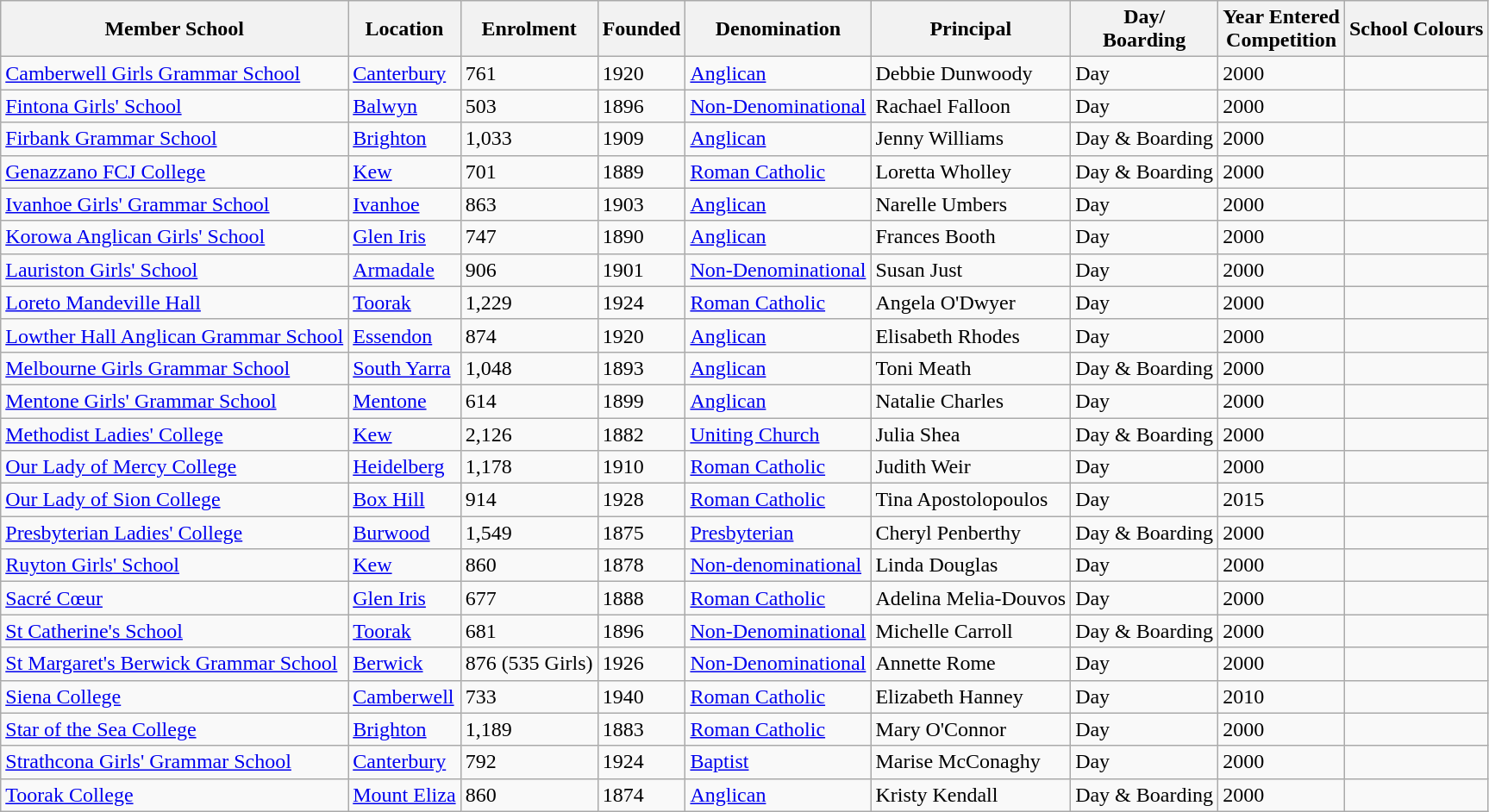<table class="wikitable sortable">
<tr>
<th>Member School</th>
<th>Location</th>
<th>Enrolment</th>
<th>Founded</th>
<th>Denomination</th>
<th>Principal</th>
<th>Day/<br>Boarding</th>
<th>Year Entered<br>Competition</th>
<th>School Colours</th>
</tr>
<tr>
<td><a href='#'>Camberwell Girls Grammar School</a></td>
<td><a href='#'>Canterbury</a></td>
<td>761</td>
<td>1920</td>
<td><a href='#'>Anglican</a></td>
<td>Debbie Dunwoody</td>
<td>Day</td>
<td>2000</td>
<td></td>
</tr>
<tr>
<td><a href='#'>Fintona Girls' School</a></td>
<td><a href='#'>Balwyn</a></td>
<td>503</td>
<td>1896</td>
<td><a href='#'>Non-Denominational</a></td>
<td>Rachael Falloon</td>
<td>Day</td>
<td>2000</td>
<td></td>
</tr>
<tr>
<td><a href='#'>Firbank Grammar School</a></td>
<td><a href='#'>Brighton</a></td>
<td>1,033</td>
<td>1909</td>
<td><a href='#'>Anglican</a></td>
<td>Jenny Williams</td>
<td>Day & Boarding</td>
<td>2000</td>
<td></td>
</tr>
<tr>
<td><a href='#'>Genazzano FCJ College</a></td>
<td><a href='#'>Kew</a></td>
<td>701</td>
<td>1889</td>
<td><a href='#'>Roman Catholic</a></td>
<td>Loretta Wholley</td>
<td>Day & Boarding</td>
<td>2000</td>
<td></td>
</tr>
<tr>
<td><a href='#'>Ivanhoe Girls' Grammar School</a></td>
<td><a href='#'>Ivanhoe</a></td>
<td>863</td>
<td>1903</td>
<td><a href='#'>Anglican</a></td>
<td>Narelle Umbers</td>
<td>Day</td>
<td>2000</td>
<td></td>
</tr>
<tr>
<td><a href='#'>Korowa Anglican Girls' School</a></td>
<td><a href='#'>Glen Iris</a></td>
<td>747</td>
<td>1890</td>
<td><a href='#'>Anglican</a></td>
<td>Frances Booth</td>
<td>Day</td>
<td>2000</td>
<td></td>
</tr>
<tr>
<td><a href='#'>Lauriston Girls' School</a></td>
<td><a href='#'>Armadale</a></td>
<td>906</td>
<td>1901</td>
<td><a href='#'>Non-Denominational</a></td>
<td>Susan Just</td>
<td>Day</td>
<td>2000</td>
<td></td>
</tr>
<tr>
<td><a href='#'>Loreto Mandeville Hall</a></td>
<td><a href='#'>Toorak</a></td>
<td>1,229</td>
<td>1924</td>
<td><a href='#'>Roman Catholic</a></td>
<td>Angela O'Dwyer</td>
<td>Day</td>
<td>2000</td>
<td></td>
</tr>
<tr>
<td><a href='#'>Lowther Hall Anglican Grammar School</a></td>
<td><a href='#'>Essendon</a></td>
<td>874</td>
<td>1920</td>
<td><a href='#'>Anglican</a></td>
<td>Elisabeth Rhodes</td>
<td>Day</td>
<td>2000</td>
<td></td>
</tr>
<tr>
<td><a href='#'>Melbourne Girls Grammar School</a></td>
<td><a href='#'>South Yarra</a></td>
<td>1,048</td>
<td>1893</td>
<td><a href='#'>Anglican</a></td>
<td>Toni Meath</td>
<td>Day & Boarding</td>
<td>2000</td>
<td></td>
</tr>
<tr>
<td><a href='#'>Mentone Girls' Grammar School</a></td>
<td><a href='#'>Mentone</a></td>
<td>614</td>
<td>1899</td>
<td><a href='#'>Anglican</a></td>
<td>Natalie Charles</td>
<td>Day</td>
<td>2000</td>
<td></td>
</tr>
<tr>
<td><a href='#'>Methodist Ladies' College</a></td>
<td><a href='#'>Kew</a></td>
<td>2,126</td>
<td>1882</td>
<td><a href='#'>Uniting Church</a></td>
<td>Julia Shea</td>
<td>Day & Boarding</td>
<td>2000</td>
<td></td>
</tr>
<tr>
<td><a href='#'>Our Lady of Mercy College</a></td>
<td><a href='#'>Heidelberg</a></td>
<td>1,178</td>
<td>1910</td>
<td><a href='#'>Roman Catholic</a></td>
<td>Judith Weir</td>
<td>Day</td>
<td>2000</td>
<td></td>
</tr>
<tr>
<td><a href='#'>Our Lady of Sion College</a></td>
<td><a href='#'>Box Hill</a></td>
<td>914</td>
<td>1928</td>
<td><a href='#'>Roman Catholic</a></td>
<td>Tina Apostolopoulos</td>
<td>Day</td>
<td>2015</td>
<td></td>
</tr>
<tr>
<td><a href='#'>Presbyterian Ladies' College</a></td>
<td><a href='#'>Burwood</a></td>
<td>1,549</td>
<td>1875</td>
<td><a href='#'>Presbyterian</a></td>
<td>Cheryl Penberthy</td>
<td>Day & Boarding</td>
<td>2000</td>
<td></td>
</tr>
<tr>
<td><a href='#'>Ruyton Girls' School</a></td>
<td><a href='#'>Kew</a></td>
<td>860</td>
<td>1878</td>
<td><a href='#'>Non-denominational</a></td>
<td>Linda Douglas</td>
<td>Day</td>
<td>2000</td>
<td></td>
</tr>
<tr>
<td><a href='#'>Sacré Cœur</a></td>
<td><a href='#'>Glen Iris</a></td>
<td>677</td>
<td>1888</td>
<td><a href='#'>Roman Catholic</a></td>
<td>Adelina Melia-Douvos</td>
<td>Day</td>
<td>2000</td>
<td></td>
</tr>
<tr>
<td><a href='#'>St Catherine's School</a></td>
<td><a href='#'>Toorak</a></td>
<td>681</td>
<td>1896</td>
<td><a href='#'>Non-Denominational</a></td>
<td>Michelle Carroll</td>
<td>Day & Boarding</td>
<td>2000</td>
<td></td>
</tr>
<tr>
<td><a href='#'>St Margaret's Berwick Grammar School</a></td>
<td><a href='#'>Berwick</a></td>
<td>876 (535 Girls)</td>
<td>1926</td>
<td><a href='#'>Non-Denominational</a></td>
<td>Annette Rome</td>
<td>Day</td>
<td>2000</td>
<td></td>
</tr>
<tr>
<td><a href='#'>Siena College</a></td>
<td><a href='#'>Camberwell</a></td>
<td>733</td>
<td>1940</td>
<td><a href='#'>Roman Catholic</a></td>
<td>Elizabeth Hanney</td>
<td>Day</td>
<td>2010</td>
<td></td>
</tr>
<tr>
<td><a href='#'>Star of the Sea College</a></td>
<td><a href='#'>Brighton</a></td>
<td>1,189</td>
<td>1883</td>
<td><a href='#'>Roman Catholic</a></td>
<td>Mary O'Connor</td>
<td>Day</td>
<td>2000</td>
<td></td>
</tr>
<tr>
<td><a href='#'>Strathcona Girls' Grammar School</a></td>
<td><a href='#'>Canterbury</a></td>
<td>792</td>
<td>1924</td>
<td><a href='#'>Baptist</a></td>
<td>Marise McConaghy</td>
<td>Day</td>
<td>2000</td>
<td></td>
</tr>
<tr>
<td><a href='#'>Toorak College</a></td>
<td><a href='#'>Mount Eliza</a></td>
<td>860</td>
<td>1874</td>
<td><a href='#'>Anglican</a></td>
<td>Kristy Kendall</td>
<td>Day & Boarding</td>
<td>2000</td>
<td></td>
</tr>
</table>
